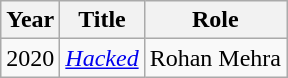<table class="wikitable">
<tr>
<th>Year</th>
<th>Title</th>
<th>Role</th>
</tr>
<tr>
<td>2020</td>
<td><em><a href='#'>Hacked</a></em></td>
<td>Rohan Mehra</td>
</tr>
</table>
